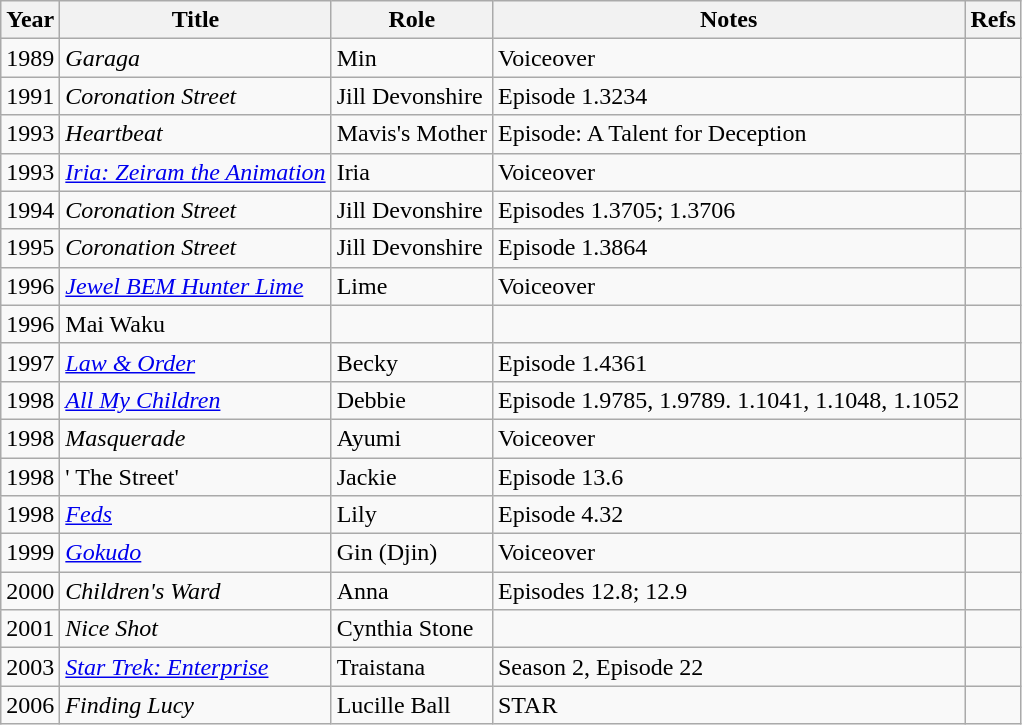<table class="wikitable">
<tr>
<th>Year</th>
<th>Title</th>
<th>Role</th>
<th>Notes</th>
<th>Refs</th>
</tr>
<tr>
<td>1989</td>
<td><em>Garaga</em></td>
<td>Min</td>
<td>Voiceover</td>
<td></td>
</tr>
<tr>
<td>1991</td>
<td><em>Coronation Street</em></td>
<td>Jill Devonshire</td>
<td>Episode 1.3234</td>
<td></td>
</tr>
<tr>
<td>1993</td>
<td><em>Heartbeat</em></td>
<td>Mavis's Mother</td>
<td>Episode: A Talent for Deception</td>
<td></td>
</tr>
<tr>
<td>1993</td>
<td><em><a href='#'>Iria: Zeiram the Animation</a></em></td>
<td>Iria</td>
<td>Voiceover</td>
<td></td>
</tr>
<tr>
<td>1994</td>
<td><em>Coronation Street</em></td>
<td>Jill Devonshire</td>
<td>Episodes 1.3705; 1.3706</td>
<td></td>
</tr>
<tr>
<td>1995</td>
<td><em>Coronation Street</em></td>
<td>Jill Devonshire</td>
<td>Episode 1.3864</td>
<td></td>
</tr>
<tr>
<td>1996</td>
<td><em><a href='#'>Jewel BEM Hunter Lime</a></em></td>
<td>Lime</td>
<td>Voiceover</td>
<td></td>
</tr>
<tr>
<td>1996</td>
<td>Mai Waku</td>
<td></td>
<td></td>
</tr>
<tr>
<td>1997</td>
<td><em><a href='#'>Law & Order</a></em></td>
<td>Becky</td>
<td>Episode 1.4361</td>
<td></td>
</tr>
<tr>
<td>1998</td>
<td><em><a href='#'>All My Children</a></em></td>
<td>Debbie</td>
<td>Episode 1.9785, 1.9789. 1.1041, 1.1048, 1.1052</td>
</tr>
<tr>
<td>1998</td>
<td><em>Masquerade</em></td>
<td>Ayumi</td>
<td>Voiceover</td>
<td></td>
</tr>
<tr>
<td>1998</td>
<td>' The Street'</td>
<td>Jackie</td>
<td>Episode 13.6</td>
<td></td>
</tr>
<tr>
<td>1998</td>
<td><em><a href='#'>Feds</a></em></td>
<td>Lily</td>
<td>Episode 4.32</td>
</tr>
<tr>
<td>1999</td>
<td><em><a href='#'>Gokudo</a></em></td>
<td>Gin (Djin)</td>
<td>Voiceover</td>
<td></td>
</tr>
<tr>
<td>2000</td>
<td><em>Children's Ward</em></td>
<td>Anna</td>
<td>Episodes 12.8; 12.9</td>
<td></td>
</tr>
<tr>
<td>2001</td>
<td><em>Nice Shot</em></td>
<td>Cynthia Stone</td>
<td></td>
<td></td>
</tr>
<tr>
<td>2003</td>
<td><em><a href='#'>Star Trek: Enterprise</a></em></td>
<td>Traistana</td>
<td>Season 2, Episode 22</td>
<td></td>
</tr>
<tr>
<td>2006</td>
<td><em>Finding Lucy</em></td>
<td>Lucille Ball</td>
<td>STAR</td>
<td></td>
</tr>
</table>
